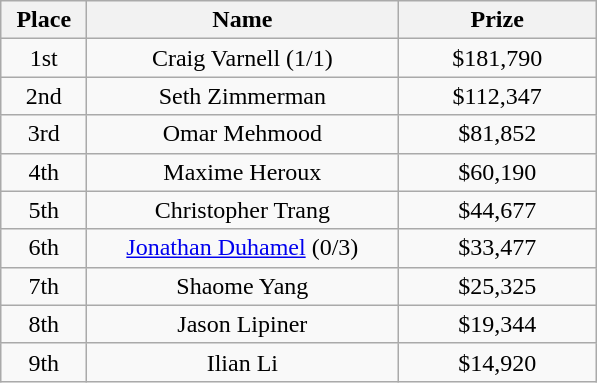<table class="wikitable">
<tr>
<th width="50">Place</th>
<th width="200">Name</th>
<th width="125">Prize</th>
</tr>
<tr>
<td align = "center">1st</td>
<td align = "center">Craig Varnell (1/1)</td>
<td align = "center">$181,790</td>
</tr>
<tr>
<td align = "center">2nd</td>
<td align = "center">Seth Zimmerman</td>
<td align = "center">$112,347</td>
</tr>
<tr>
<td align = "center">3rd</td>
<td align = "center">Omar Mehmood</td>
<td align = "center">$81,852</td>
</tr>
<tr>
<td align = "center">4th</td>
<td align = "center">Maxime Heroux</td>
<td align = "center">$60,190</td>
</tr>
<tr>
<td align = "center">5th</td>
<td align = "center">Christopher Trang</td>
<td align = "center">$44,677</td>
</tr>
<tr>
<td align = "center">6th</td>
<td align = "center"><a href='#'>Jonathan Duhamel</a> (0/3)</td>
<td align = "center">$33,477</td>
</tr>
<tr>
<td align = "center">7th</td>
<td align = "center">Shaome Yang</td>
<td align = "center">$25,325</td>
</tr>
<tr>
<td align = "center">8th</td>
<td align = "center">Jason Lipiner</td>
<td align = "center">$19,344</td>
</tr>
<tr>
<td align = "center">9th</td>
<td align = "center">Ilian Li</td>
<td align = "center">$14,920</td>
</tr>
</table>
